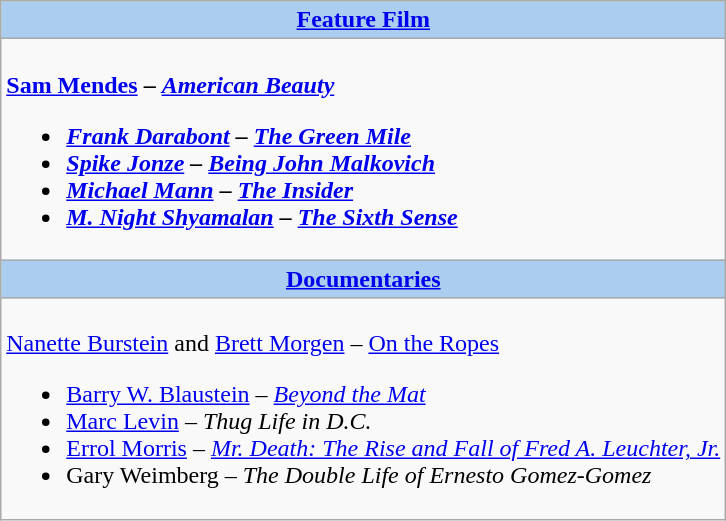<table class=wikitable style="width="100%">
<tr>
<th colspan="2" style="background:#abcdef;"><a href='#'>Feature Film</a></th>
</tr>
<tr>
<td colspan="2" style="vertical-align:top;"><br><strong><a href='#'>Sam Mendes</a> – <em><a href='#'>American Beauty</a><strong><em><ul><li><a href='#'>Frank Darabont</a> – </em><a href='#'>The Green Mile</a><em></li><li><a href='#'>Spike Jonze</a> – </em><a href='#'>Being John Malkovich</a><em></li><li><a href='#'>Michael Mann</a> – </em><a href='#'>The Insider</a><em></li><li><a href='#'>M. Night Shyamalan</a> – </em><a href='#'>The Sixth Sense</a><em></li></ul></td>
</tr>
<tr>
<th colspan="2" style="background:#abcdef;"><a href='#'>Documentaries</a></th>
</tr>
<tr>
<td colspan="2" style="vertical-align:top;"><br></strong><a href='#'>Nanette Burstein</a> and <a href='#'>Brett Morgen</a> – </em><a href='#'>On the Ropes</a></em></strong><ul><li><a href='#'>Barry W. Blaustein</a> – <em><a href='#'>Beyond the Mat</a></em></li><li><a href='#'>Marc Levin</a> – <em>Thug Life in D.C.</em></li><li><a href='#'>Errol Morris</a> – <em><a href='#'>Mr. Death: The Rise and Fall of Fred A. Leuchter, Jr.</a></em></li><li>Gary Weimberg – <em>The Double Life of Ernesto Gomez-Gomez</em></li></ul></td>
</tr>
</table>
